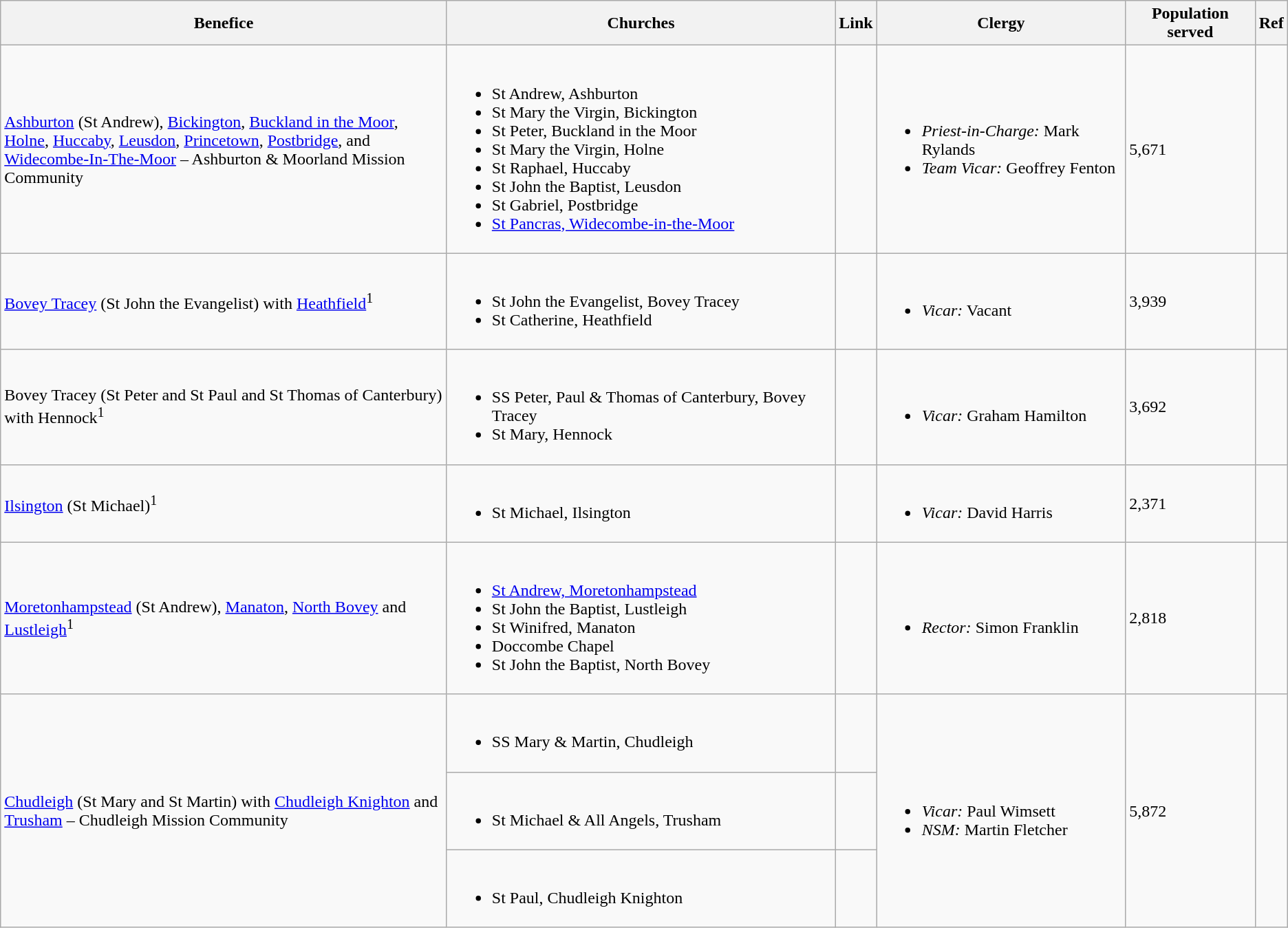<table class="wikitable">
<tr>
<th width="425">Benefice</th>
<th>Churches</th>
<th>Link</th>
<th>Clergy</th>
<th>Population served</th>
<th>Ref</th>
</tr>
<tr>
<td><a href='#'>Ashburton</a> (St Andrew), <a href='#'>Bickington</a>, <a href='#'>Buckland in the Moor</a>, <a href='#'>Holne</a>, <a href='#'>Huccaby</a>, <a href='#'>Leusdon</a>, <a href='#'>Princetown</a>, <a href='#'>Postbridge</a>, and <a href='#'>Widecombe-In-The-Moor</a> – Ashburton & Moorland Mission Community</td>
<td><br><ul><li>St Andrew, Ashburton</li><li>St Mary the Virgin, Bickington</li><li>St Peter, Buckland in the Moor</li><li>St Mary the Virgin, Holne</li><li>St Raphael, Huccaby</li><li>St John the Baptist, Leusdon</li><li>St Gabriel, Postbridge</li><li><a href='#'>St Pancras, Widecombe-in-the-Moor</a></li></ul></td>
<td><br><td><ul><li><em>Priest-in-Charge:</em> Mark Rylands</li><li><em>Team Vicar:</em> Geoffrey Fenton</li></ul></td></td>
<td>5,671</td>
<td></td>
</tr>
<tr>
<td><a href='#'>Bovey Tracey</a> (St John the Evangelist) with <a href='#'>Heathfield</a><sup>1</sup></td>
<td><br><ul><li>St John the Evangelist, Bovey Tracey</li><li>St Catherine, Heathfield</li></ul></td>
<td></td>
<td><br><ul><li><em>Vicar:</em> Vacant</li></ul></td>
<td>3,939</td>
<td></td>
</tr>
<tr>
<td>Bovey Tracey (St Peter and St Paul and St Thomas of Canterbury) with Hennock<sup>1</sup></td>
<td><br><ul><li>SS Peter, Paul & Thomas of Canterbury, Bovey Tracey</li><li>St Mary, Hennock</li></ul></td>
<td> </td>
<td><br><ul><li><em>Vicar:</em> Graham Hamilton</li></ul></td>
<td>3,692</td>
<td></td>
</tr>
<tr>
<td><a href='#'>Ilsington</a> (St Michael)<sup>1</sup></td>
<td><br><ul><li>St Michael, Ilsington</li></ul></td>
<td></td>
<td><br><ul><li><em>Vicar:</em> David Harris</li></ul></td>
<td>2,371</td>
<td></td>
</tr>
<tr>
<td><a href='#'>Moretonhampstead</a> (St Andrew), <a href='#'>Manaton</a>, <a href='#'>North Bovey</a> and <a href='#'>Lustleigh</a><sup>1</sup></td>
<td><br><ul><li><a href='#'>St Andrew, Moretonhampstead</a></li><li>St John the Baptist, Lustleigh</li><li>St Winifred, Manaton</li><li>Doccombe Chapel</li><li>St John the Baptist, North Bovey</li></ul></td>
<td></td>
<td><br><ul><li><em>Rector:</em> Simon Franklin</li></ul></td>
<td>2,818</td>
<td></td>
</tr>
<tr>
<td rowspan="3"><a href='#'>Chudleigh</a> (St Mary and St Martin) with <a href='#'>Chudleigh Knighton</a> and <a href='#'>Trusham</a> – Chudleigh Mission Community</td>
<td><br><ul><li>SS Mary & Martin, Chudleigh</li></ul></td>
<td></td>
<td rowspan="3"><br><ul><li><em>Vicar:</em> Paul Wimsett</li><li><em>NSM:</em> Martin Fletcher</li></ul></td>
<td rowspan="3">5,872</td>
<td rowspan="3"></td>
</tr>
<tr>
<td><br><ul><li>St Michael & All Angels, Trusham</li></ul></td>
<td></td>
</tr>
<tr>
<td><br><ul><li>St Paul, Chudleigh Knighton</li></ul></td>
<td></td>
</tr>
</table>
